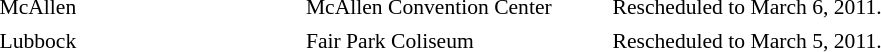<table cellpadding="2" style="border:0 solid darkgrey; font-size:90%">
<tr>
<th style="width:150px;"></th>
<th style="width:200px;"></th>
<th style="width:200px;"></th>
<th style="width:700px;"></th>
</tr>
<tr border="0">
</tr>
<tr>
<td></td>
<td>McAllen</td>
<td>McAllen Convention Center</td>
<td>Rescheduled to March 6, 2011.</td>
</tr>
<tr>
<td></td>
<td>Lubbock</td>
<td>Fair Park Coliseum</td>
<td>Rescheduled to March 5, 2011.</td>
</tr>
</table>
